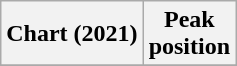<table class="wikitable plainrowheaders" style="text-align:center">
<tr>
<th scope="col">Chart (2021)</th>
<th scope="col">Peak<br>position</th>
</tr>
<tr>
</tr>
</table>
